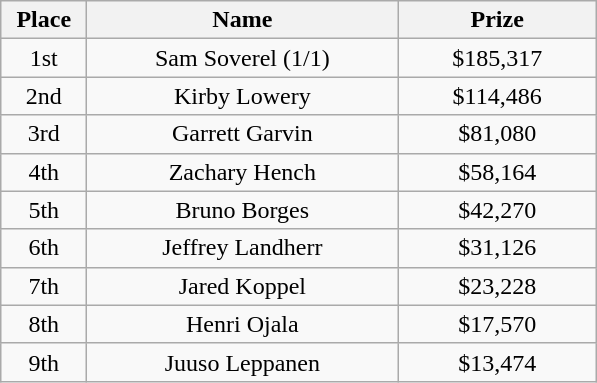<table class="wikitable">
<tr>
<th width="50">Place</th>
<th width="200">Name</th>
<th width="125">Prize</th>
</tr>
<tr>
<td align = "center">1st</td>
<td align = "center">Sam Soverel (1/1)</td>
<td align = "center">$185,317</td>
</tr>
<tr>
<td align = "center">2nd</td>
<td align = "center">Kirby Lowery</td>
<td align = "center">$114,486</td>
</tr>
<tr>
<td align = "center">3rd</td>
<td align = "center">Garrett Garvin</td>
<td align = "center">$81,080</td>
</tr>
<tr>
<td align = "center">4th</td>
<td align = "center">Zachary Hench</td>
<td align = "center">$58,164</td>
</tr>
<tr>
<td align = "center">5th</td>
<td align = "center">Bruno Borges</td>
<td align = "center">$42,270</td>
</tr>
<tr>
<td align = "center">6th</td>
<td align = "center">Jeffrey Landherr</td>
<td align = "center">$31,126</td>
</tr>
<tr>
<td align = "center">7th</td>
<td align = "center">Jared Koppel</td>
<td align = "center">$23,228</td>
</tr>
<tr>
<td align = "center">8th</td>
<td align = "center">Henri Ojala</td>
<td align = "center">$17,570</td>
</tr>
<tr>
<td align = "center">9th</td>
<td align = "center">Juuso Leppanen</td>
<td align = "center">$13,474</td>
</tr>
</table>
